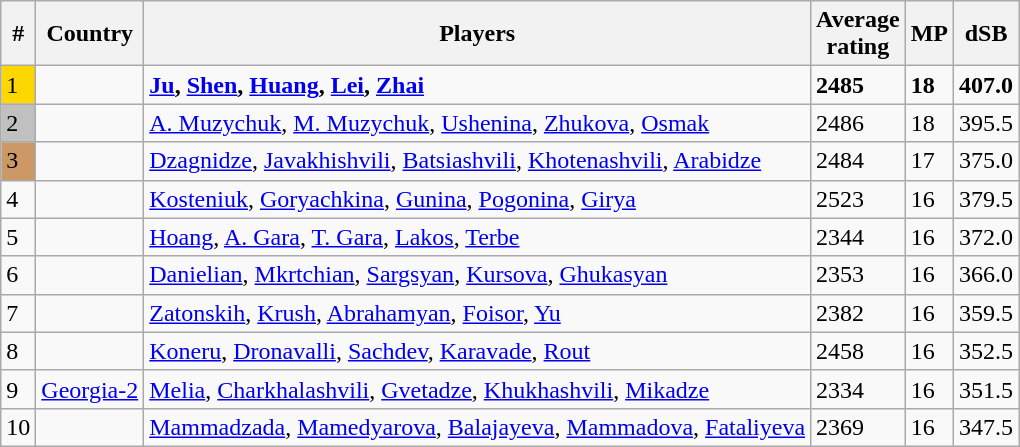<table class="wikitable">
<tr>
<th>#</th>
<th>Country</th>
<th>Players</th>
<th>Average<br>rating</th>
<th>MP</th>
<th>dSB</th>
</tr>
<tr>
<td style="background:gold;">1</td>
<td><strong></strong></td>
<td><strong><a href='#'>Ju</a>, <a href='#'>Shen</a>, <a href='#'>Huang</a>, <a href='#'>Lei</a>, <a href='#'>Zhai</a></strong></td>
<td><strong>2485</strong></td>
<td><strong>18</strong></td>
<td><strong>407.0</strong></td>
</tr>
<tr>
<td style="background:silver;">2</td>
<td></td>
<td><a href='#'>A. Muzychuk</a>, <a href='#'>M. Muzychuk</a>, <a href='#'>Ushenina</a>, <a href='#'>Zhukova</a>, <a href='#'>Osmak</a></td>
<td>2486</td>
<td>18</td>
<td>395.5</td>
</tr>
<tr>
<td style="background:#c96;">3</td>
<td></td>
<td><a href='#'>Dzagnidze</a>, <a href='#'>Javakhishvili</a>, <a href='#'>Batsiashvili</a>, <a href='#'>Khotenashvili</a>, <a href='#'>Arabidze</a></td>
<td>2484</td>
<td>17</td>
<td>375.0</td>
</tr>
<tr>
<td>4</td>
<td></td>
<td><a href='#'>Kosteniuk</a>, <a href='#'>Goryachkina</a>, <a href='#'>Gunina</a>, <a href='#'>Pogonina</a>, <a href='#'>Girya</a></td>
<td>2523</td>
<td>16</td>
<td>379.5</td>
</tr>
<tr>
<td>5</td>
<td></td>
<td><a href='#'>Hoang</a>, <a href='#'>A. Gara</a>, <a href='#'>T. Gara</a>, <a href='#'>Lakos</a>, <a href='#'>Terbe</a></td>
<td>2344</td>
<td>16</td>
<td>372.0</td>
</tr>
<tr>
<td>6</td>
<td></td>
<td><a href='#'>Danielian</a>, <a href='#'>Mkrtchian</a>, <a href='#'>Sargsyan</a>, <a href='#'>Kursova</a>, <a href='#'>Ghukasyan</a></td>
<td>2353</td>
<td>16</td>
<td>366.0</td>
</tr>
<tr>
<td>7</td>
<td></td>
<td><a href='#'>Zatonskih</a>, <a href='#'>Krush</a>, <a href='#'>Abrahamyan</a>, <a href='#'>Foisor</a>, <a href='#'>Yu</a></td>
<td>2382</td>
<td>16</td>
<td>359.5</td>
</tr>
<tr>
<td>8</td>
<td></td>
<td><a href='#'>Koneru</a>, <a href='#'>Dronavalli</a>, <a href='#'>Sachdev</a>, <a href='#'>Karavade</a>, <a href='#'>Rout</a></td>
<td>2458</td>
<td>16</td>
<td>352.5</td>
</tr>
<tr>
<td>9</td>
<td> <a href='#'>Georgia-2</a></td>
<td><a href='#'>Melia</a>, <a href='#'>Charkhalashvili</a>, <a href='#'>Gvetadze</a>, <a href='#'>Khukhashvili</a>, <a href='#'>Mikadze</a></td>
<td>2334</td>
<td>16</td>
<td>351.5</td>
</tr>
<tr>
<td>10</td>
<td></td>
<td><a href='#'>Mammadzada</a>, <a href='#'>Mamedyarova</a>, <a href='#'>Balajayeva</a>, <a href='#'>Mammadova</a>, <a href='#'>Fataliyeva</a></td>
<td>2369</td>
<td>16</td>
<td>347.5</td>
</tr>
</table>
